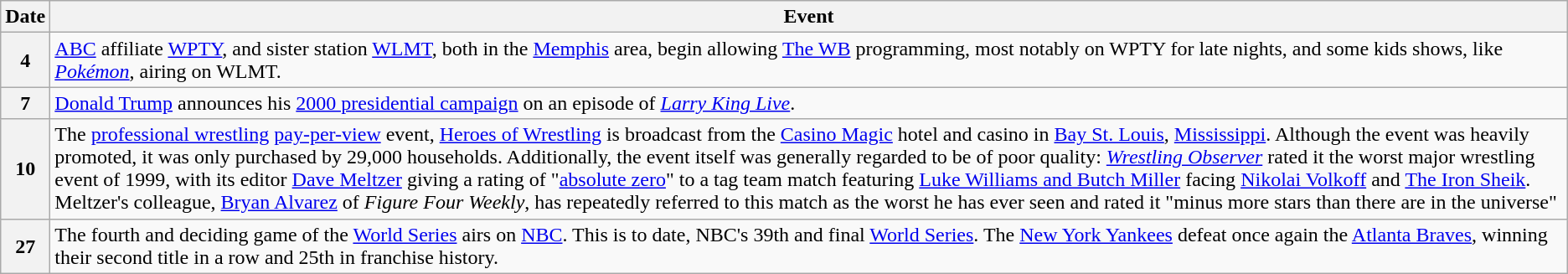<table class="wikitable">
<tr>
<th>Date</th>
<th>Event</th>
</tr>
<tr>
<th>4</th>
<td><a href='#'>ABC</a> affiliate <a href='#'>WPTY</a>, and sister station <a href='#'>WLMT</a>, both in the <a href='#'>Memphis</a> area, begin allowing <a href='#'>The WB</a> programming, most notably on WPTY for late nights, and some kids shows, like <em><a href='#'>Pokémon</a></em>, airing on WLMT.</td>
</tr>
<tr>
<th>7</th>
<td><a href='#'>Donald Trump</a> announces his <a href='#'>2000 presidential campaign</a> on an episode of <em><a href='#'>Larry King Live</a></em>.</td>
</tr>
<tr>
<th>10</th>
<td>The <a href='#'>professional wrestling</a> <a href='#'>pay-per-view</a> event, <a href='#'>Heroes of Wrestling</a> is broadcast from the <a href='#'>Casino Magic</a> hotel and casino in <a href='#'>Bay St. Louis</a>, <a href='#'>Mississippi</a>. Although the event was heavily promoted, it was only purchased by 29,000 households. Additionally, the event itself was generally regarded to be of poor quality: <em><a href='#'>Wrestling Observer</a></em> rated it the worst major wrestling event of 1999, with its editor <a href='#'>Dave Meltzer</a> giving a rating of "<a href='#'>absolute zero</a>" to a tag team match featuring <a href='#'>Luke Williams and Butch Miller</a> facing <a href='#'>Nikolai Volkoff</a> and <a href='#'>The Iron Sheik</a>. Meltzer's colleague, <a href='#'>Bryan Alvarez</a> of <em>Figure Four Weekly</em>, has repeatedly referred to this match as the worst he has ever seen and rated it "minus more stars than there are in the universe"</td>
</tr>
<tr>
<th>27</th>
<td>The fourth and deciding game of the <a href='#'>World Series</a> airs on <a href='#'>NBC</a>. This is to date, NBC's 39th and final <a href='#'>World Series</a>. The <a href='#'>New York Yankees</a> defeat once again the <a href='#'>Atlanta Braves</a>, winning their second title in a row and 25th in franchise history.</td>
</tr>
</table>
